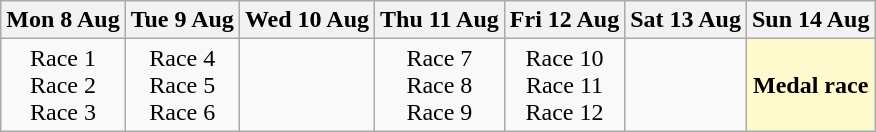<table class="wikitable" style="text-align: center;">
<tr>
<th>Mon 8 Aug</th>
<th>Tue 9 Aug</th>
<th>Wed 10 Aug</th>
<th>Thu 11 Aug</th>
<th>Fri 12 Aug</th>
<th>Sat 13 Aug</th>
<th>Sun 14 Aug</th>
</tr>
<tr>
<td>Race 1<br>Race 2<br>Race 3</td>
<td>Race 4<br>Race 5<br>Race 6</td>
<td></td>
<td>Race 7<br>Race 8<br>Race 9</td>
<td>Race 10<br>Race 11<br>Race 12</td>
<td></td>
<td style=background:lemonchiffon><strong>Medal race</strong></td>
</tr>
</table>
